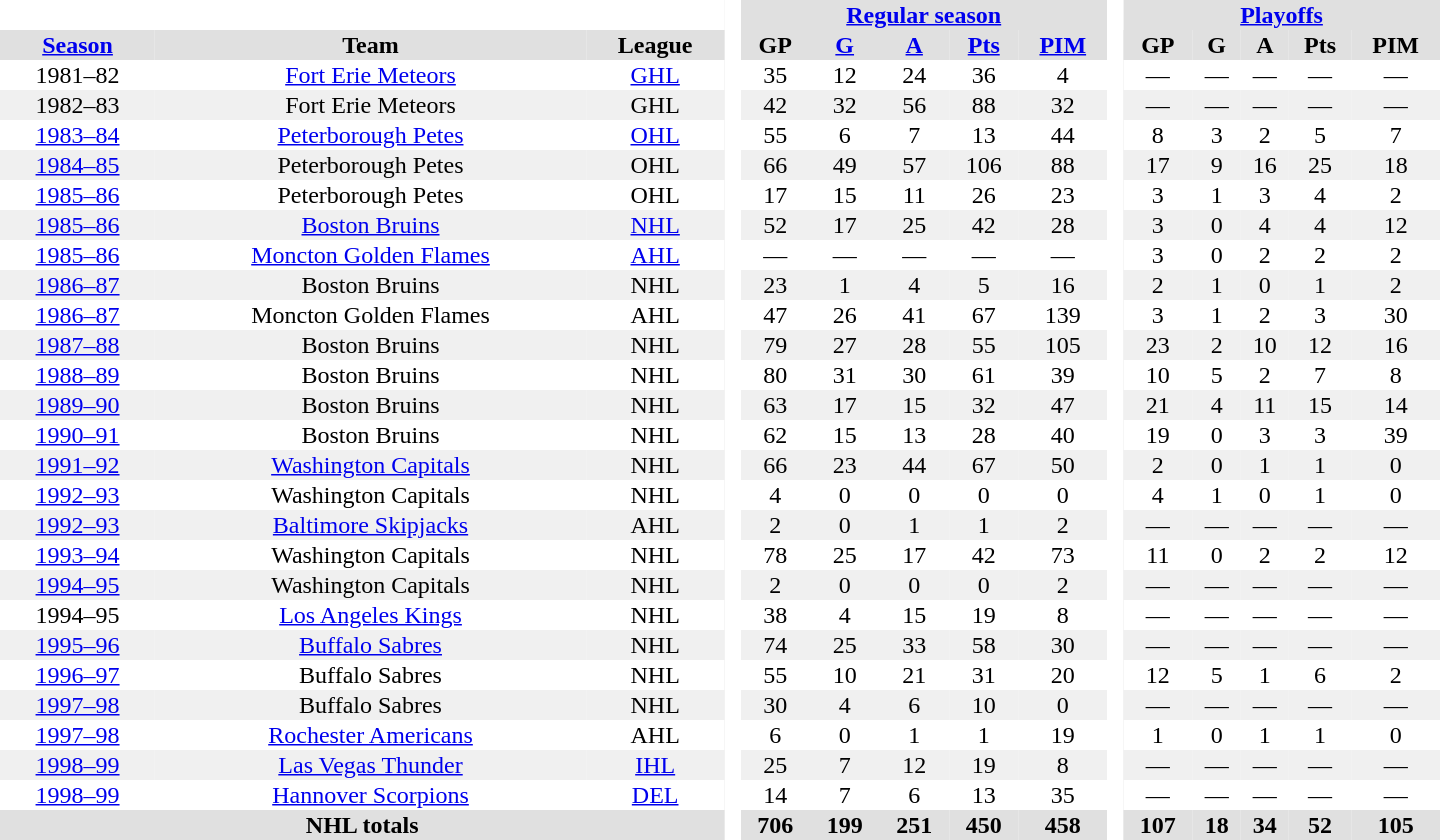<table border="0" cellpadding="1" cellspacing="0" style="text-align:center; width:60em">
<tr bgcolor="#e0e0e0">
<th colspan="3" bgcolor="#ffffff"> </th>
<th rowspan="99" bgcolor="#ffffff"> </th>
<th colspan="5"><a href='#'>Regular season</a></th>
<th rowspan="99" bgcolor="#ffffff"> </th>
<th colspan="5"><a href='#'>Playoffs</a></th>
</tr>
<tr bgcolor="#e0e0e0">
<th><a href='#'>Season</a></th>
<th>Team</th>
<th>League</th>
<th>GP</th>
<th><a href='#'>G</a></th>
<th><a href='#'>A</a></th>
<th><a href='#'>Pts</a></th>
<th><a href='#'>PIM</a></th>
<th>GP</th>
<th>G</th>
<th>A</th>
<th>Pts</th>
<th>PIM</th>
</tr>
<tr>
<td>1981–82</td>
<td><a href='#'>Fort Erie Meteors</a></td>
<td><a href='#'>GHL</a></td>
<td>35</td>
<td>12</td>
<td>24</td>
<td>36</td>
<td>4</td>
<td>—</td>
<td>—</td>
<td>—</td>
<td>—</td>
<td>—</td>
</tr>
<tr bgcolor="#f0f0f0">
<td>1982–83</td>
<td>Fort Erie Meteors</td>
<td>GHL</td>
<td>42</td>
<td>32</td>
<td>56</td>
<td>88</td>
<td>32</td>
<td>—</td>
<td>—</td>
<td>—</td>
<td>—</td>
<td>—</td>
</tr>
<tr>
<td><a href='#'>1983–84</a></td>
<td><a href='#'>Peterborough Petes</a></td>
<td><a href='#'>OHL</a></td>
<td>55</td>
<td>6</td>
<td>7</td>
<td>13</td>
<td>44</td>
<td>8</td>
<td>3</td>
<td>2</td>
<td>5</td>
<td>7</td>
</tr>
<tr bgcolor="#f0f0f0">
<td><a href='#'>1984–85</a></td>
<td>Peterborough Petes</td>
<td>OHL</td>
<td>66</td>
<td>49</td>
<td>57</td>
<td>106</td>
<td>88</td>
<td>17</td>
<td>9</td>
<td>16</td>
<td>25</td>
<td>18</td>
</tr>
<tr>
<td><a href='#'>1985–86</a></td>
<td>Peterborough Petes</td>
<td>OHL</td>
<td>17</td>
<td>15</td>
<td>11</td>
<td>26</td>
<td>23</td>
<td>3</td>
<td>1</td>
<td>3</td>
<td>4</td>
<td>2</td>
</tr>
<tr bgcolor="#f0f0f0">
<td><a href='#'>1985–86</a></td>
<td><a href='#'>Boston Bruins</a></td>
<td><a href='#'>NHL</a></td>
<td>52</td>
<td>17</td>
<td>25</td>
<td>42</td>
<td>28</td>
<td>3</td>
<td>0</td>
<td>4</td>
<td>4</td>
<td>12</td>
</tr>
<tr>
<td><a href='#'>1985–86</a></td>
<td><a href='#'>Moncton Golden Flames</a></td>
<td><a href='#'>AHL</a></td>
<td>—</td>
<td>—</td>
<td>—</td>
<td>—</td>
<td>—</td>
<td>3</td>
<td>0</td>
<td>2</td>
<td>2</td>
<td>2</td>
</tr>
<tr bgcolor="#f0f0f0">
<td><a href='#'>1986–87</a></td>
<td>Boston Bruins</td>
<td>NHL</td>
<td>23</td>
<td>1</td>
<td>4</td>
<td>5</td>
<td>16</td>
<td>2</td>
<td>1</td>
<td>0</td>
<td>1</td>
<td>2</td>
</tr>
<tr>
<td><a href='#'>1986–87</a></td>
<td>Moncton Golden Flames</td>
<td>AHL</td>
<td>47</td>
<td>26</td>
<td>41</td>
<td>67</td>
<td>139</td>
<td>3</td>
<td>1</td>
<td>2</td>
<td>3</td>
<td>30</td>
</tr>
<tr bgcolor="#f0f0f0">
<td><a href='#'>1987–88</a></td>
<td>Boston Bruins</td>
<td>NHL</td>
<td>79</td>
<td>27</td>
<td>28</td>
<td>55</td>
<td>105</td>
<td>23</td>
<td>2</td>
<td>10</td>
<td>12</td>
<td>16</td>
</tr>
<tr>
<td><a href='#'>1988–89</a></td>
<td>Boston Bruins</td>
<td>NHL</td>
<td>80</td>
<td>31</td>
<td>30</td>
<td>61</td>
<td>39</td>
<td>10</td>
<td>5</td>
<td>2</td>
<td>7</td>
<td>8</td>
</tr>
<tr bgcolor="#f0f0f0">
<td><a href='#'>1989–90</a></td>
<td>Boston Bruins</td>
<td>NHL</td>
<td>63</td>
<td>17</td>
<td>15</td>
<td>32</td>
<td>47</td>
<td>21</td>
<td>4</td>
<td>11</td>
<td>15</td>
<td>14</td>
</tr>
<tr>
<td><a href='#'>1990–91</a></td>
<td>Boston Bruins</td>
<td>NHL</td>
<td>62</td>
<td>15</td>
<td>13</td>
<td>28</td>
<td>40</td>
<td>19</td>
<td>0</td>
<td>3</td>
<td>3</td>
<td>39</td>
</tr>
<tr bgcolor="#f0f0f0">
<td><a href='#'>1991–92</a></td>
<td><a href='#'>Washington Capitals</a></td>
<td>NHL</td>
<td>66</td>
<td>23</td>
<td>44</td>
<td>67</td>
<td>50</td>
<td>2</td>
<td>0</td>
<td>1</td>
<td>1</td>
<td>0</td>
</tr>
<tr>
<td><a href='#'>1992–93</a></td>
<td>Washington Capitals</td>
<td>NHL</td>
<td>4</td>
<td>0</td>
<td>0</td>
<td>0</td>
<td>0</td>
<td>4</td>
<td>1</td>
<td>0</td>
<td>1</td>
<td>0</td>
</tr>
<tr bgcolor="#f0f0f0">
<td><a href='#'>1992–93</a></td>
<td><a href='#'>Baltimore Skipjacks</a></td>
<td>AHL</td>
<td>2</td>
<td>0</td>
<td>1</td>
<td>1</td>
<td>2</td>
<td>—</td>
<td>—</td>
<td>—</td>
<td>—</td>
<td>—</td>
</tr>
<tr>
<td><a href='#'>1993–94</a></td>
<td>Washington Capitals</td>
<td>NHL</td>
<td>78</td>
<td>25</td>
<td>17</td>
<td>42</td>
<td>73</td>
<td>11</td>
<td>0</td>
<td>2</td>
<td>2</td>
<td>12</td>
</tr>
<tr bgcolor="#f0f0f0">
<td><a href='#'>1994–95</a></td>
<td>Washington Capitals</td>
<td>NHL</td>
<td>2</td>
<td>0</td>
<td>0</td>
<td>0</td>
<td>2</td>
<td>—</td>
<td>—</td>
<td>—</td>
<td>—</td>
<td>—</td>
</tr>
<tr>
<td>1994–95</td>
<td><a href='#'>Los Angeles Kings</a></td>
<td>NHL</td>
<td>38</td>
<td>4</td>
<td>15</td>
<td>19</td>
<td>8</td>
<td>—</td>
<td>—</td>
<td>—</td>
<td>—</td>
<td>—</td>
</tr>
<tr bgcolor="#f0f0f0">
<td><a href='#'>1995–96</a></td>
<td><a href='#'>Buffalo Sabres</a></td>
<td>NHL</td>
<td>74</td>
<td>25</td>
<td>33</td>
<td>58</td>
<td>30</td>
<td>—</td>
<td>—</td>
<td>—</td>
<td>—</td>
<td>—</td>
</tr>
<tr>
<td><a href='#'>1996–97</a></td>
<td>Buffalo Sabres</td>
<td>NHL</td>
<td>55</td>
<td>10</td>
<td>21</td>
<td>31</td>
<td>20</td>
<td>12</td>
<td>5</td>
<td>1</td>
<td>6</td>
<td>2</td>
</tr>
<tr bgcolor="#f0f0f0">
<td><a href='#'>1997–98</a></td>
<td>Buffalo Sabres</td>
<td>NHL</td>
<td>30</td>
<td>4</td>
<td>6</td>
<td>10</td>
<td>0</td>
<td>—</td>
<td>—</td>
<td>—</td>
<td>—</td>
<td>—</td>
</tr>
<tr>
<td><a href='#'>1997–98</a></td>
<td><a href='#'>Rochester Americans</a></td>
<td>AHL</td>
<td>6</td>
<td>0</td>
<td>1</td>
<td>1</td>
<td>19</td>
<td>1</td>
<td>0</td>
<td>1</td>
<td>1</td>
<td>0</td>
</tr>
<tr bgcolor="#f0f0f0">
<td><a href='#'>1998–99</a></td>
<td><a href='#'>Las Vegas Thunder</a></td>
<td><a href='#'>IHL</a></td>
<td>25</td>
<td>7</td>
<td>12</td>
<td>19</td>
<td>8</td>
<td>—</td>
<td>—</td>
<td>—</td>
<td>—</td>
<td>—</td>
</tr>
<tr>
<td><a href='#'>1998–99</a></td>
<td><a href='#'>Hannover Scorpions</a></td>
<td><a href='#'>DEL</a></td>
<td>14</td>
<td>7</td>
<td>6</td>
<td>13</td>
<td>35</td>
<td>—</td>
<td>—</td>
<td>—</td>
<td>—</td>
<td>—</td>
</tr>
<tr bgcolor="#e0e0e0">
<th colspan="3">NHL totals</th>
<th>706</th>
<th>199</th>
<th>251</th>
<th>450</th>
<th>458</th>
<th>107</th>
<th>18</th>
<th>34</th>
<th>52</th>
<th>105</th>
</tr>
</table>
